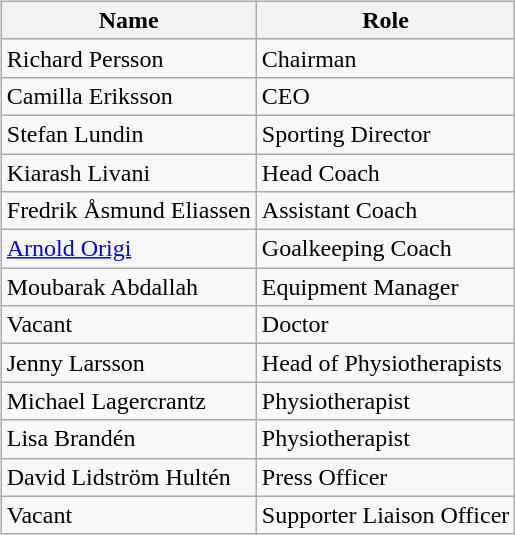<table>
<tr>
<td valign="top"><br><table class="wikitable">
<tr>
<th>Name</th>
<th>Role</th>
</tr>
<tr>
<td> Richard Persson</td>
<td>Chairman</td>
</tr>
<tr>
<td> Camilla Eriksson</td>
<td>CEO</td>
</tr>
<tr>
<td> Stefan Lundin</td>
<td>Sporting Director</td>
</tr>
<tr>
<td> Kiarash Livani</td>
<td>Head Coach</td>
</tr>
<tr>
<td> Fredrik Åsmund Eliassen</td>
<td>Assistant Coach</td>
</tr>
<tr>
<td> <a href='#'>Arnold Origi</a></td>
<td>Goalkeeping Coach</td>
</tr>
<tr>
<td> Moubarak Abdallah</td>
<td>Equipment Manager</td>
</tr>
<tr>
<td>Vacant</td>
<td>Doctor</td>
</tr>
<tr>
<td> Jenny Larsson</td>
<td>Head of Physiotherapists</td>
</tr>
<tr>
<td> Michael Lagercrantz</td>
<td>Physiotherapist</td>
</tr>
<tr>
<td> Lisa Brandén</td>
<td>Physiotherapist</td>
</tr>
<tr>
<td> David Lidström Hultén</td>
<td>Press Officer</td>
</tr>
<tr>
<td>Vacant</td>
<td>Supporter Liaison Officer</td>
</tr>
</table>
</td>
</tr>
</table>
